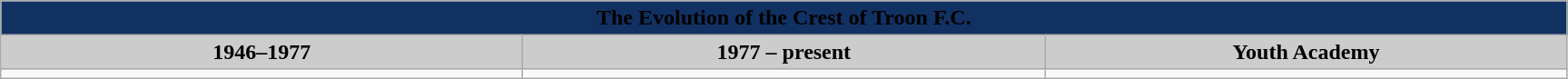<table border="2" cellpadding="3" cellspacing="0" style="margin: 1em 1em 1em 0; background: #F9F9F9; border: 1px #aaa solid; border-collapse: collapse; font-size: 100%;">
<tr bgcolor="#CCCCCC" align="center">
<th colspan="9" style="background: #123163;"><span> <strong>The Evolution of the Crest of Troon F.C.</strong></span></th>
</tr>
<tr bgcolor="#CCCCCC" align="center">
<th width="10%"><span><strong>1946–1977</strong></span></th>
<th width="10%"><span><strong>1977 – present</strong></span></th>
<th width="10%"><span><strong>Youth Academy</strong></span></th>
</tr>
<tr>
<th align="center"></th>
<th align="center"></th>
<th align="center"></th>
</tr>
</table>
